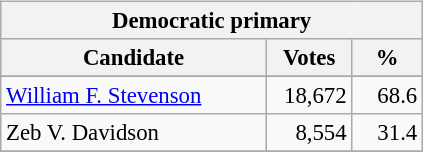<table class="wikitable" align="left" style="margin: 1em 1em 1em 0; font-size: 95%;">
<tr>
<th colspan="3">Democratic primary</th>
</tr>
<tr>
<th colspan="1" style="width: 170px">Candidate</th>
<th style="width: 50px">Votes</th>
<th style="width: 40px">%</th>
</tr>
<tr>
</tr>
<tr>
<td><a href='#'>William F. Stevenson</a></td>
<td align="right">18,672</td>
<td align="right">68.6</td>
</tr>
<tr>
<td>Zeb V. Davidson</td>
<td align="right">8,554</td>
<td align="right">31.4</td>
</tr>
<tr>
</tr>
</table>
